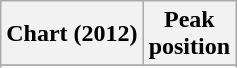<table class="wikitable plainrowheaders">
<tr>
<th scope="col">Chart (2012)</th>
<th scope="col">Peak<br>position</th>
</tr>
<tr>
</tr>
<tr>
</tr>
<tr>
</tr>
<tr>
</tr>
</table>
